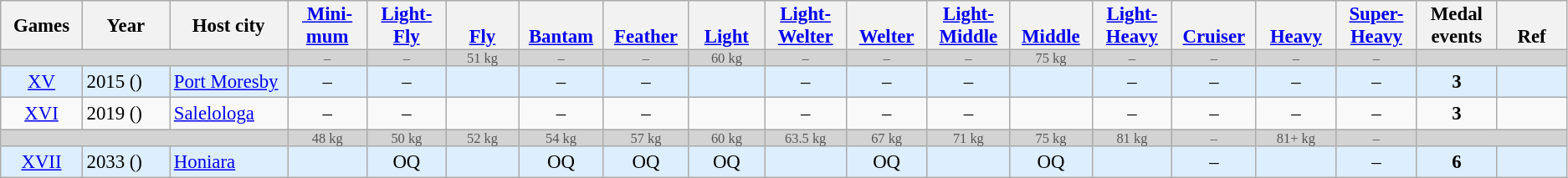<table class=wikitable style="text-align:center; font-size:95%;">
<tr>
<th scope="col" style="width:4.9em; padding:1px;">Games</th>
<th scope="col" style="width:5.9em; padding:1px;">Year</th>
<th scope="col" style="width:7.1em; padding:1px;">Host city </th>
<th valign=bottom scope="col" style="width:4.9em; padding:1px;"><a href='#'> Mini-<br>mum</a></th>
<th valign=bottom scope="col" style="width:4.9em; padding:1px;"><a href='#'>Light-<br>Fly</a></th>
<th valign=bottom scope="col" style="width:4.9em; padding:1px;"><a href='#'>Fly</a></th>
<th valign=bottom scope="col" style="width:4.9em; padding:1px;"><a href='#'>Bantam</a></th>
<th valign=bottom scope="col" style="width:4.9em; padding:1px;"><a href='#'>Feather</a></th>
<th valign=bottom scope="col" style="width:4.9em; padding:1px;"><a href='#'>Light</a></th>
<th valign=bottom scope="col" style="width:4.9em; padding:1px;"><a href='#'>Light-<br>Welter</a></th>
<th valign=bottom scope="col" style="width:4.9em; padding:1px;"><a href='#'>Welter</a></th>
<th valign=bottom scope="col" style="width:4.9em; padding:1px;"><a href='#'>Light-<br>Middle</a></th>
<th valign=bottom scope="col" style="width:4.9em; padding:1px;"><a href='#'>Middle</a></th>
<th valign=bottom scope="col" style="width:4.9em; padding:1px;"><a href='#'>Light-<br>Heavy</a></th>
<th valign=bottom style="width:4.9em; border-bottom:0px; padding:1px;"><a href='#'>Cruiser</a></th>
<th valign=bottom scope="col" style="width:4.9em; padding:1px;"><a href='#'>Heavy</a></th>
<th valign=bottom scope="col" style="width:4.9em; padding:1px;"><a href='#'>Super-<br>Heavy</a></th>
<th valign=bottom scope="col" style="width:4.9em; padding:1px;">Medal<br>events</th>
<th valign=bottom scope="col" style="width:4.9em; padding:1px;">Ref</th>
</tr>
<tr style="background-color:lightgrey; line-height:8px;font-size:72%; color:#555;">
<td colspan="3"></td>
<td>–</td>
<td>–</td>
<td>51 kg</td>
<td>–</td>
<td>–</td>
<td>60 kg</td>
<td>–</td>
<td>–</td>
<td>–</td>
<td>75 kg</td>
<td>–</td>
<td>–</td>
<td>–</td>
<td>–</td>
<td colspan="2"></td>
</tr>
<tr bgcolor=#ddeeff>
<td align=center><a href='#'>XV</a></td>
<td align=left>2015 ()</td>
<td align=left><a href='#'>Port Moresby</a> </td>
<td>–</td>
<td>–</td>
<td><br></td>
<td>–</td>
<td>–</td>
<td><br></td>
<td>–</td>
<td>–</td>
<td>–</td>
<td><br></td>
<td>–</td>
<td>–</td>
<td>–</td>
<td>–</td>
<td><strong>3</strong></td>
<td></td>
</tr>
<tr>
<td align=center><a href='#'>XVI</a></td>
<td align=left>2019 ()</td>
<td align=left><a href='#'>Salelologa</a> </td>
<td>–</td>
<td>–</td>
<td> <br></td>
<td>–</td>
<td>–</td>
<td> <br></td>
<td>–</td>
<td>–</td>
<td>–</td>
<td> <br></td>
<td>–</td>
<td>–</td>
<td>–</td>
<td>–</td>
<td><strong>3</strong></td>
<td></td>
</tr>
<tr style="background-color:lightgrey; line-height:8px;font-size:72%; color:#555;">
<td colspan="3"></td>
<td>48 kg</td>
<td>50 kg</td>
<td>52 kg</td>
<td>54 kg</td>
<td>57 kg</td>
<td>60 kg</td>
<td>63.5 kg</td>
<td>67 kg</td>
<td>71 kg</td>
<td>75 kg</td>
<td>81 kg</td>
<td>–</td>
<td>81+ kg</td>
<td>–</td>
<td colspan="2"></td>
</tr>
<tr bgcolor=#ddeeff>
<td align=center><a href='#'>XVII</a></td>
<td align=left>2033 ()</td>
<td align=left><a href='#'>Honiara</a> </td>
<td> <br></td>
<td>OQ<br></td>
<td><br></td>
<td>OQ<br></td>
<td>OQ<br></td>
<td>OQ<br></td>
<td><br></td>
<td>OQ<br></td>
<td><br></td>
<td>OQ<br></td>
<td><br></td>
<td>– </td>
<td><br></td>
<td>– </td>
<td><strong>6</strong></td>
<td></td>
</tr>
</table>
